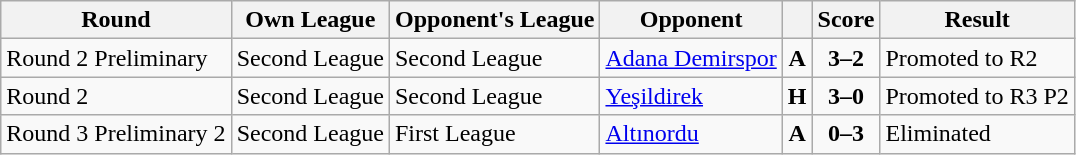<table class="wikitable" style="text-align: left;">
<tr>
<th>Round</th>
<th>Own League</th>
<th>Opponent's League</th>
<th>Opponent</th>
<th></th>
<th>Score</th>
<th>Result</th>
</tr>
<tr>
<td>Round 2 Preliminary</td>
<td>Second League</td>
<td>Second League</td>
<td><a href='#'>Adana Demirspor</a></td>
<td align="center"><strong>A</strong></td>
<td align="center"><strong>3–2</strong></td>
<td>Promoted to R2</td>
</tr>
<tr>
<td>Round 2</td>
<td>Second League</td>
<td>Second League</td>
<td><a href='#'>Yeşildirek</a></td>
<td align="center"><strong>H</strong></td>
<td align="center"><strong>3–0</strong></td>
<td>Promoted to R3 P2</td>
</tr>
<tr>
<td>Round 3 Preliminary 2</td>
<td>Second League</td>
<td>First League</td>
<td><a href='#'>Altınordu</a></td>
<td align="center"><strong>A</strong></td>
<td align="center"><strong>0–3</strong></td>
<td>Eliminated</td>
</tr>
</table>
